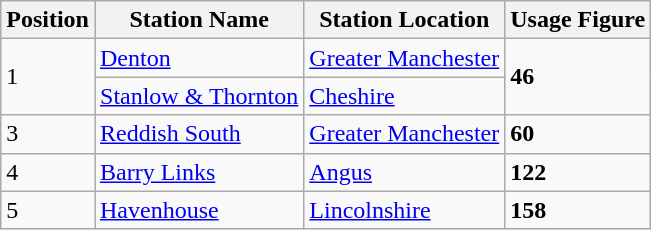<table class="wikitable mw-collapsible">
<tr>
<th>Position</th>
<th>Station Name</th>
<th>Station Location</th>
<th>Usage Figure</th>
</tr>
<tr>
<td rowspan="2">1</td>
<td><a href='#'>Denton</a></td>
<td><a href='#'>Greater Manchester</a></td>
<td rowspan="2"><strong>46</strong></td>
</tr>
<tr>
<td><a href='#'>Stanlow & Thornton</a></td>
<td><a href='#'>Cheshire</a></td>
</tr>
<tr>
<td>3</td>
<td><a href='#'>Reddish South</a></td>
<td><a href='#'>Greater Manchester</a></td>
<td><strong>60</strong></td>
</tr>
<tr>
<td>4</td>
<td><a href='#'>Barry Links</a></td>
<td><a href='#'>Angus</a></td>
<td><strong>122</strong></td>
</tr>
<tr>
<td>5</td>
<td><a href='#'>Havenhouse</a></td>
<td><a href='#'>Lincolnshire</a></td>
<td><strong>158</strong></td>
</tr>
</table>
